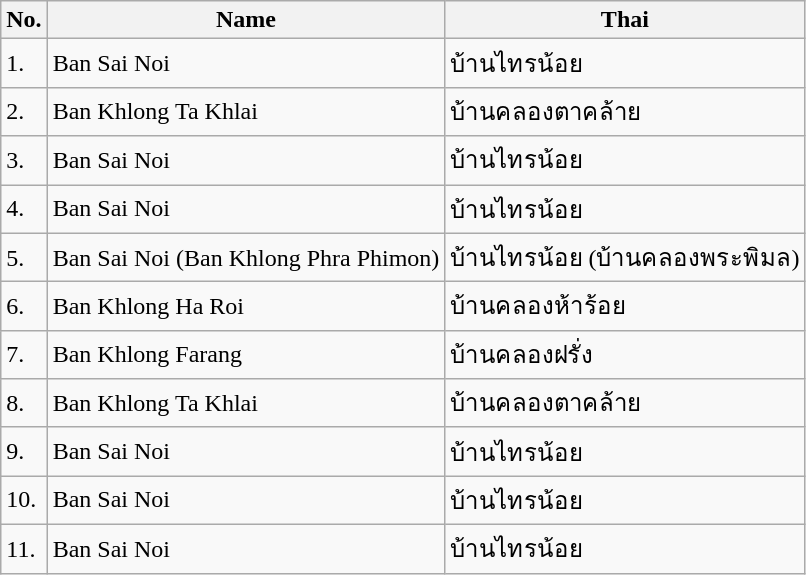<table class="wikitable sortable">
<tr>
<th>No.</th>
<th>Name</th>
<th>Thai</th>
</tr>
<tr>
<td>1.</td>
<td>Ban Sai Noi</td>
<td>บ้านไทรน้อย</td>
</tr>
<tr>
<td>2.</td>
<td>Ban Khlong Ta Khlai</td>
<td>บ้านคลองตาคล้าย</td>
</tr>
<tr>
<td>3.</td>
<td>Ban Sai Noi</td>
<td>บ้านไทรน้อย</td>
</tr>
<tr>
<td>4.</td>
<td>Ban Sai Noi</td>
<td>บ้านไทรน้อย</td>
</tr>
<tr>
<td>5.</td>
<td>Ban Sai Noi (Ban Khlong Phra Phimon)</td>
<td>บ้านไทรน้อย (บ้านคลองพระพิมล)</td>
</tr>
<tr>
<td>6.</td>
<td>Ban Khlong Ha Roi</td>
<td>บ้านคลองห้าร้อย</td>
</tr>
<tr>
<td>7.</td>
<td>Ban Khlong Farang</td>
<td>บ้านคลองฝรั่ง</td>
</tr>
<tr>
<td>8.</td>
<td>Ban Khlong Ta Khlai</td>
<td>บ้านคลองตาคล้าย</td>
</tr>
<tr>
<td>9.</td>
<td>Ban Sai Noi</td>
<td>บ้านไทรน้อย</td>
</tr>
<tr>
<td>10.</td>
<td>Ban Sai Noi</td>
<td>บ้านไทรน้อย</td>
</tr>
<tr>
<td>11.</td>
<td>Ban Sai Noi</td>
<td>บ้านไทรน้อย</td>
</tr>
</table>
